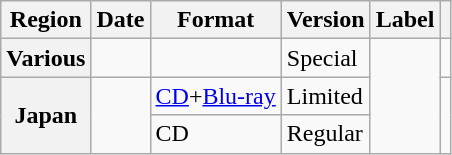<table class="wikitable plainrowheaders">
<tr>
<th scope="col">Region</th>
<th>Date</th>
<th>Format</th>
<th>Version</th>
<th>Label</th>
<th></th>
</tr>
<tr>
<th scope="row">Various</th>
<td></td>
<td></td>
<td>Special</td>
<td rowspan="3"><a href='#'></a></td>
<td style="text-align:center"></td>
</tr>
<tr>
<th scope="row" rowspan=5>Japan</th>
<td rowspan="2"></td>
<td><a href='#'>CD</a>+<a href='#'>Blu-ray</a></td>
<td>Limited</td>
<td rowspan="2" style="text-align:center"></td>
</tr>
<tr>
<td>CD</td>
<td>Regular</td>
</tr>
</table>
